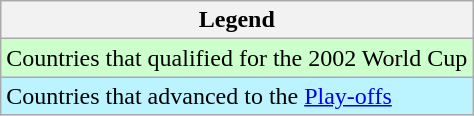<table class="wikitable">
<tr>
<th>Legend</th>
</tr>
<tr bgcolor=#CCFFCC>
<td>Countries that qualified for the 2002 World Cup</td>
</tr>
<tr bgcolor=#BBF3FF>
<td>Countries that advanced to the <a href='#'>Play-offs</a></td>
</tr>
</table>
